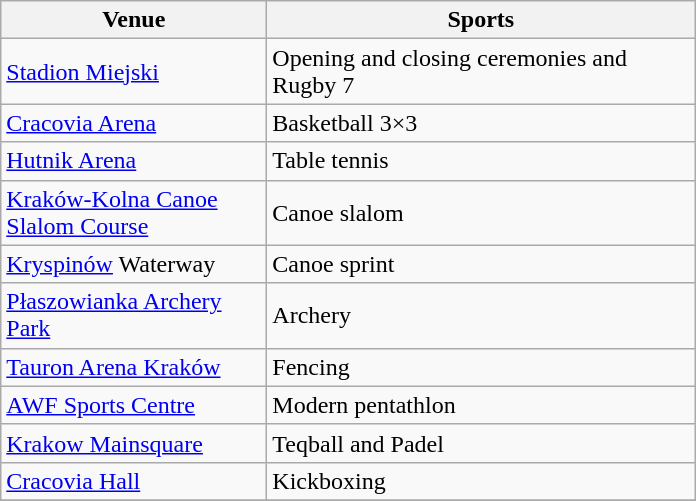<table class="wikitable sortable">
<tr>
<th width="170">Venue</th>
<th width="278">Sports</th>
</tr>
<tr>
<td><a href='#'>Stadion Miejski</a></td>
<td>Opening and closing ceremonies and Rugby 7</td>
</tr>
<tr>
<td><a href='#'>Cracovia Arena</a></td>
<td>Basketball 3×3</td>
</tr>
<tr>
<td><a href='#'>Hutnik Arena</a></td>
<td>Table tennis</td>
</tr>
<tr>
<td><a href='#'>Kraków-Kolna Canoe Slalom Course</a></td>
<td>Canoe slalom</td>
</tr>
<tr>
<td><a href='#'>Kryspinów</a> Waterway</td>
<td>Canoe sprint</td>
</tr>
<tr>
<td><a href='#'>Płaszowianka Archery Park</a></td>
<td>Archery</td>
</tr>
<tr>
<td><a href='#'>Tauron Arena Kraków</a></td>
<td>Fencing</td>
</tr>
<tr>
<td><a href='#'>AWF Sports Centre</a></td>
<td>Modern pentathlon</td>
</tr>
<tr>
<td><a href='#'>Krakow Mainsquare</a></td>
<td>Teqball and Padel</td>
</tr>
<tr>
<td><a href='#'>Cracovia Hall</a></td>
<td>Kickboxing</td>
</tr>
<tr>
</tr>
</table>
